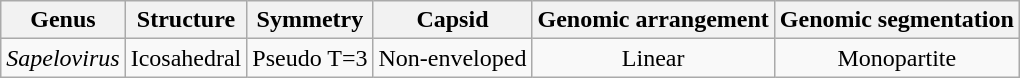<table class="wikitable sortable" style="text-align:center">
<tr>
<th>Genus</th>
<th>Structure</th>
<th>Symmetry</th>
<th>Capsid</th>
<th>Genomic arrangement</th>
<th>Genomic segmentation</th>
</tr>
<tr>
<td><em>Sapelovirus</em></td>
<td>Icosahedral</td>
<td>Pseudo T=3</td>
<td>Non-enveloped</td>
<td>Linear</td>
<td>Monopartite</td>
</tr>
</table>
